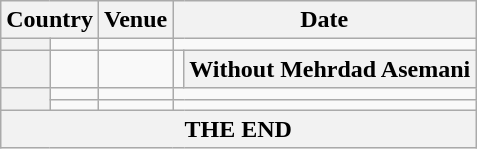<table class="wikitable mw-collapsible mw-collapsed">
<tr>
<th colspan="2">Country</th>
<th>Venue</th>
<th colspan="2">Date</th>
</tr>
<tr>
<th></th>
<td></td>
<td></td>
<td colspan="2"></td>
</tr>
<tr>
<th></th>
<td></td>
<td></td>
<td></td>
<th>Without Mehrdad Asemani</th>
</tr>
<tr>
<th rowspan="2"></th>
<td></td>
<td></td>
<td colspan="2"></td>
</tr>
<tr>
<td></td>
<td></td>
<td colspan="2"></td>
</tr>
<tr>
<th colspan="5">THE END</th>
</tr>
</table>
